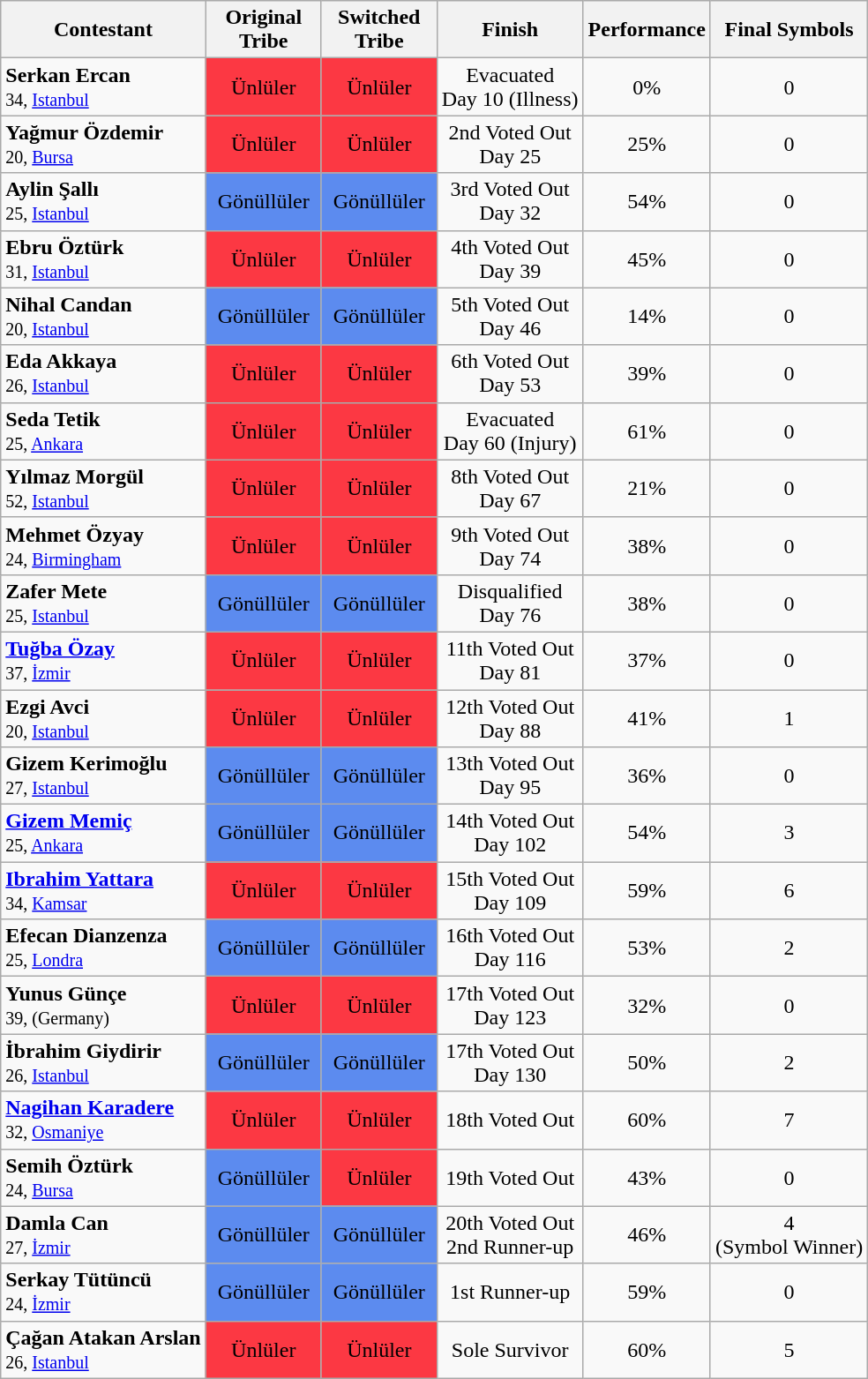<table class="wikitable sortable mw-collapsible mw-collapsed" style="text-align:center">
<tr>
<th>Contestant</th>
<th width=80>Original Tribe</th>
<th width=80>Switched Tribe</th>
<th>Finish</th>
<th>Performance</th>
<th>Final Symbols</th>
</tr>
<tr>
<td align="left"><strong>Serkan Ercan</strong><br><small>34, <a href='#'>Istanbul</a></small></td>
<td bgcolor="#FC3843" align=center><span>Ünlüler</span></td>
<td bgcolor="#FC3843" align=center><span>Ünlüler</span></td>
<td>Evacuated<br> Day 10 (Illness)</td>
<td>0%</td>
<td>0</td>
</tr>
<tr>
<td align="left"><strong>Yağmur Özdemir</strong><br><small>20, <a href='#'>Bursa</a></small></td>
<td bgcolor="#FC3843" align=center><span>Ünlüler</span></td>
<td bgcolor="#FC3843" align=center><span>Ünlüler</span></td>
<td>2nd Voted Out<br> Day 25</td>
<td>25%</td>
<td>0</td>
</tr>
<tr>
<td align="left"><strong>Aylin Şallı</strong><br><small>25, <a href='#'>Istanbul</a></small></td>
<td bgcolor="#5C8BEF" align=center><span>Gönüllüler</span></td>
<td bgcolor="#5C8BEF" align=center><span>Gönüllüler</span></td>
<td>3rd Voted Out<br> Day 32</td>
<td>54%</td>
<td>0</td>
</tr>
<tr>
<td align="left"><strong>Ebru Öztürk</strong><br><small>31, <a href='#'>Istanbul</a></small></td>
<td bgcolor="#FC3843" align=center><span>Ünlüler</span></td>
<td bgcolor="#FC3843" align=center><span>Ünlüler</span></td>
<td>4th Voted Out<br> Day 39</td>
<td>45%</td>
<td>0</td>
</tr>
<tr>
<td align="left"><strong>Nihal Candan</strong><small><br>20, <a href='#'>Istanbul</a></small></td>
<td bgcolor="#5C8BEF" align=center><span>Gönüllüler</span></td>
<td bgcolor="#5C8BEF" align=center><span>Gönüllüler</span></td>
<td>5th Voted Out<br> Day 46</td>
<td>14%</td>
<td>0</td>
</tr>
<tr>
<td align="left"><strong>Eda Akkaya</strong><small><br>26, <a href='#'>Istanbul</a></small></td>
<td bgcolor="#FC3843" align=center><span>Ünlüler</span></td>
<td bgcolor="#FC3843" align=center><span>Ünlüler</span></td>
<td>6th Voted Out<br> Day 53</td>
<td>39%</td>
<td>0</td>
</tr>
<tr>
<td align="left"><strong>Seda Tetik</strong><br><small>25, <a href='#'>Ankara</a></small></td>
<td bgcolor="#FC3843" align=center><span>Ünlüler</span></td>
<td bgcolor="#FC3843" align=center><span>Ünlüler</span></td>
<td>Evacuated<br> Day 60 (Injury)</td>
<td>61%</td>
<td>0</td>
</tr>
<tr>
<td align="left"><strong>Yılmaz Morgül</strong><small><br>52, <a href='#'>Istanbul</a></small></td>
<td bgcolor="#FC3843" align=center><span>Ünlüler</span></td>
<td bgcolor="#FC3843" align=center><span>Ünlüler</span></td>
<td>8th Voted Out<br> Day 67</td>
<td>21%</td>
<td>0</td>
</tr>
<tr>
<td align="left"><strong>Mehmet Özyay</strong><small><br>24, <a href='#'>Birmingham</a></small></td>
<td bgcolor="#FC3843" align=center><span>Ünlüler</span></td>
<td bgcolor="#FC3843" align=center><span>Ünlüler</span></td>
<td>9th Voted Out<br> Day 74</td>
<td>38%</td>
<td>0</td>
</tr>
<tr>
<td align="left"><strong>Zafer Mete</strong><br><small>25, <a href='#'>Istanbul</a> </small></td>
<td bgcolor="#5C8BEF" align=center><span>Gönüllüler</span></td>
<td bgcolor="#5C8BEF" align=center><span>Gönüllüler</span></td>
<td>Disqualified<br> Day 76</td>
<td>38%</td>
<td>0</td>
</tr>
<tr>
<td align="left"><strong><a href='#'>Tuğba Özay</a></strong><br><small>37, <a href='#'>İzmir</a></small></td>
<td bgcolor="#FC3843" align=center><span>Ünlüler</span></td>
<td bgcolor="#FC3843" align=center><span>Ünlüler</span></td>
<td>11th Voted Out<br> Day 81</td>
<td>37%</td>
<td>0</td>
</tr>
<tr>
<td align="left"><strong>Ezgi Avci</strong><br><small>20, <a href='#'>Istanbul</a></small></td>
<td bgcolor="#FC3843" align=center><span>Ünlüler</span></td>
<td bgcolor="#FC3843" align=center><span>Ünlüler</span></td>
<td>12th Voted Out<br> Day 88</td>
<td>41%</td>
<td>1</td>
</tr>
<tr>
<td align="left"><strong>Gizem Kerimoğlu</strong><br><small>27, <a href='#'>Istanbul</a></small></td>
<td bgcolor="#5C8BEF" align=center><span>Gönüllüler</span></td>
<td bgcolor="#5C8BEF" align=center><span>Gönüllüler</span></td>
<td>13th Voted Out<br> Day 95</td>
<td>36%</td>
<td>0</td>
</tr>
<tr>
<td align="left"><strong><a href='#'>Gizem Memiç</a></strong><br><small>25, <a href='#'>Ankara</a></small></td>
<td bgcolor="#5C8BEF" align=center><span>Gönüllüler</span></td>
<td bgcolor="#5C8BEF" align=center><span>Gönüllüler</span></td>
<td>14th Voted Out<br> Day 102</td>
<td>54%</td>
<td>3</td>
</tr>
<tr>
<td align="left"><strong><a href='#'>Ibrahim Yattara</a></strong><br><small>34, <a href='#'>Kamsar</a></small></td>
<td bgcolor="#FC3843" align=center><span>Ünlüler</span></td>
<td bgcolor="#FC3843" align=center><span>Ünlüler</span></td>
<td>15th Voted Out<br> Day 109</td>
<td>59%</td>
<td>6</td>
</tr>
<tr>
<td align="left"><strong>Efecan Dianzenza</strong><br><small>25, <a href='#'>Londra</a></small></td>
<td bgcolor="#5C8BEF" align=center><span>Gönüllüler</span></td>
<td bgcolor="#5C8BEF" align=center><span>Gönüllüler</span></td>
<td>16th Voted Out<br> Day 116</td>
<td>53%</td>
<td>2</td>
</tr>
<tr>
<td align="left"><strong>Yunus Günçe</strong><br><small>39, (Germany)</small></td>
<td bgcolor="#FC3843" align=center><span>Ünlüler</span></td>
<td bgcolor="#FC3843" align=center><span>Ünlüler</span></td>
<td>17th Voted Out<br> Day 123</td>
<td>32%</td>
<td>0</td>
</tr>
<tr>
<td align="left"><strong>İbrahim Giydirir</strong><br><small>26, <a href='#'>Istanbul</a></small></td>
<td bgcolor="#5C8BEF" align=center><span>Gönüllüler</span></td>
<td bgcolor="#5C8BEF" align=center><span>Gönüllüler</span></td>
<td>17th Voted Out<br> Day 130</td>
<td>50%</td>
<td>2</td>
</tr>
<tr>
<td align="left"><strong><a href='#'>Nagihan Karadere</a></strong><small><br>32, <a href='#'>Osmaniye</a></small></td>
<td bgcolor="#FC3843" align=center><span>Ünlüler</span></td>
<td bgcolor="#FC3843" align=center><span>Ünlüler</span></td>
<td>18th Voted Out</td>
<td>60%</td>
<td>7</td>
</tr>
<tr>
<td align="left"><strong>Semih Öztürk</strong><br><small>24, <a href='#'>Bursa</a></small></td>
<td bgcolor="#5C8BEF" align=center><span>Gönüllüler</span></td>
<td bgcolor="#FC3843" align=center><span>Ünlüler</span></td>
<td>19th Voted Out</td>
<td>43%</td>
<td>0</td>
</tr>
<tr>
<td align="left"><strong>Damla Can</strong><br><small>27, <a href='#'>İzmir</a></small></td>
<td bgcolor="#5C8BEF" align=center><span>Gönüllüler</span></td>
<td bgcolor="#5C8BEF" align=center><span>Gönüllüler</span></td>
<td>20th Voted Out<br>2nd Runner-up</td>
<td>46%</td>
<td>4<br>(Symbol Winner)</td>
</tr>
<tr>
<td align="left"><strong>Serkay Tütüncü</strong><br><small>24, <a href='#'>İzmir</a></small></td>
<td bgcolor="#5C8BEF" align=center><span>Gönüllüler</span></td>
<td bgcolor="#5C8BEF" align=center><span>Gönüllüler</span></td>
<td>1st Runner-up</td>
<td>59%</td>
<td>0</td>
</tr>
<tr>
<td align="left"><strong>Çağan Atakan Arslan</strong><br><small>26, <a href='#'>Istanbul</a></small></td>
<td bgcolor="#FC3843" align=center><span>Ünlüler</span></td>
<td bgcolor="#FC3843" align=center><span>Ünlüler</span></td>
<td>Sole Survivor</td>
<td>60%</td>
<td>5</td>
</tr>
</table>
